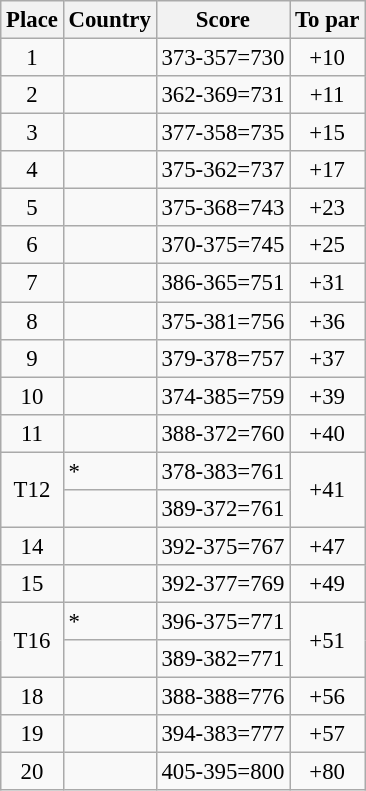<table class="wikitable" style="font-size:95%;">
<tr>
<th>Place</th>
<th>Country</th>
<th>Score</th>
<th>To par</th>
</tr>
<tr>
<td align="center">1</td>
<td></td>
<td align=center>373-357=730</td>
<td align="center">+10</td>
</tr>
<tr>
<td align="center">2</td>
<td></td>
<td align="center">362-369=731</td>
<td align="center">+11</td>
</tr>
<tr>
<td align="center">3</td>
<td></td>
<td align="center">377-358=735</td>
<td align="center">+15</td>
</tr>
<tr>
<td align="center">4</td>
<td></td>
<td align="center">375-362=737</td>
<td align="center">+17</td>
</tr>
<tr>
<td align="center">5</td>
<td></td>
<td align="center">375-368=743</td>
<td align="center">+23</td>
</tr>
<tr>
<td align="center">6</td>
<td></td>
<td align="center">370-375=745</td>
<td align="center">+25</td>
</tr>
<tr>
<td align="center">7</td>
<td></td>
<td align="center">386-365=751</td>
<td align="center">+31</td>
</tr>
<tr>
<td align="center">8</td>
<td></td>
<td align="center">375-381=756</td>
<td align="center">+36</td>
</tr>
<tr>
<td align="center">9</td>
<td></td>
<td align="center">379-378=757</td>
<td align="center">+37</td>
</tr>
<tr>
<td align="center">10</td>
<td></td>
<td align="center">374-385=759</td>
<td align="center">+39</td>
</tr>
<tr>
<td align="center">11</td>
<td></td>
<td align="center">388-372=760</td>
<td align="center">+40</td>
</tr>
<tr>
<td rowspan="2" align="center">T12</td>
<td> *</td>
<td align="center">378-383=761</td>
<td rowspan="2" align="center">+41</td>
</tr>
<tr>
<td></td>
<td align="center">389-372=761</td>
</tr>
<tr>
<td align="center">14</td>
<td></td>
<td align="center">392-375=767</td>
<td align="center">+47</td>
</tr>
<tr>
<td align="center">15</td>
<td></td>
<td align="center">392-377=769</td>
<td align="center">+49</td>
</tr>
<tr>
<td rowspan="2" align="center">T16</td>
<td> *</td>
<td align=center>396-375=771</td>
<td rowspan="2" align="center">+51</td>
</tr>
<tr>
<td></td>
<td align="center">389-382=771</td>
</tr>
<tr>
<td align=center>18</td>
<td></td>
<td align=center>388-388=776</td>
<td align=center>+56</td>
</tr>
<tr>
<td align=center>19</td>
<td></td>
<td align=center>394-383=777</td>
<td align=center>+57</td>
</tr>
<tr>
<td align=center>20</td>
<td></td>
<td align=center>405-395=800</td>
<td align=center>+80</td>
</tr>
</table>
